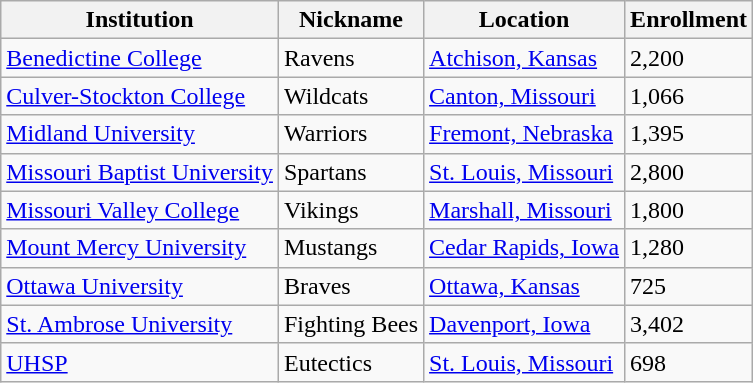<table class="wikitable">
<tr>
<th>Institution</th>
<th>Nickname</th>
<th>Location</th>
<th>Enrollment</th>
</tr>
<tr>
<td><a href='#'>Benedictine College</a></td>
<td>Ravens</td>
<td><a href='#'>Atchison, Kansas</a></td>
<td>2,200</td>
</tr>
<tr>
<td><a href='#'>Culver-Stockton College</a></td>
<td>Wildcats</td>
<td><a href='#'>Canton, Missouri</a></td>
<td>1,066</td>
</tr>
<tr>
<td><a href='#'>Midland University</a></td>
<td>Warriors</td>
<td><a href='#'>Fremont, Nebraska</a></td>
<td>1,395</td>
</tr>
<tr>
<td><a href='#'>Missouri Baptist University</a></td>
<td>Spartans</td>
<td><a href='#'>St. Louis, Missouri</a></td>
<td>2,800</td>
</tr>
<tr>
<td><a href='#'>Missouri Valley College</a></td>
<td>Vikings</td>
<td><a href='#'>Marshall, Missouri</a></td>
<td>1,800</td>
</tr>
<tr>
<td><a href='#'>Mount Mercy University</a></td>
<td>Mustangs</td>
<td><a href='#'>Cedar Rapids, Iowa</a></td>
<td>1,280</td>
</tr>
<tr>
<td><a href='#'>Ottawa University</a></td>
<td>Braves</td>
<td><a href='#'>Ottawa, Kansas</a></td>
<td>725</td>
</tr>
<tr>
<td><a href='#'>St. Ambrose University</a></td>
<td>Fighting Bees</td>
<td><a href='#'>Davenport, Iowa</a></td>
<td>3,402</td>
</tr>
<tr>
<td><a href='#'>UHSP</a></td>
<td>Eutectics</td>
<td><a href='#'>St. Louis, Missouri</a></td>
<td>698</td>
</tr>
</table>
